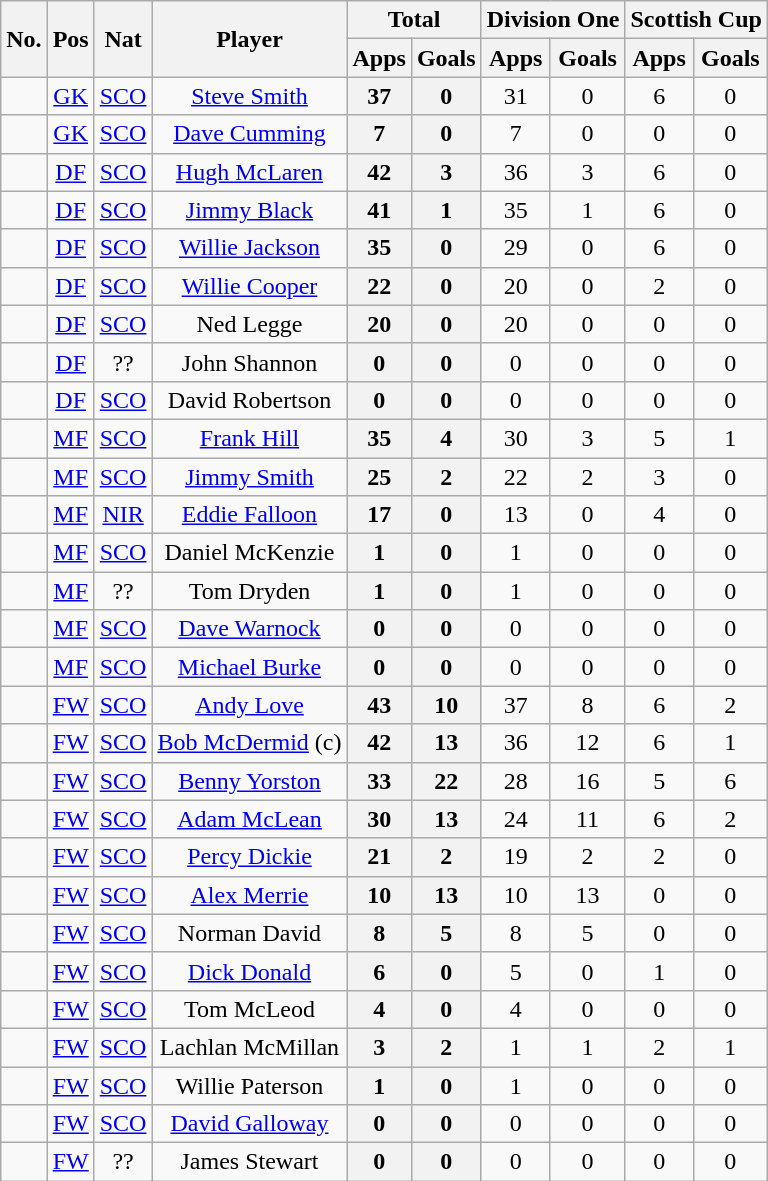<table class="wikitable sortable" style="text-align: center;">
<tr>
<th rowspan="2"><abbr>No.</abbr></th>
<th rowspan="2"><abbr>Pos</abbr></th>
<th rowspan="2"><abbr>Nat</abbr></th>
<th rowspan="2">Player</th>
<th colspan="2">Total</th>
<th colspan="2">Division One</th>
<th colspan="2">Scottish Cup</th>
</tr>
<tr>
<th>Apps</th>
<th>Goals</th>
<th>Apps</th>
<th>Goals</th>
<th>Apps</th>
<th>Goals</th>
</tr>
<tr>
<td></td>
<td><a href='#'>GK</a></td>
<td> <a href='#'>SCO</a></td>
<td><a href='#'>Steve Smith</a></td>
<th>37</th>
<th>0</th>
<td>31</td>
<td>0</td>
<td>6</td>
<td>0</td>
</tr>
<tr>
<td></td>
<td><a href='#'>GK</a></td>
<td> <a href='#'>SCO</a></td>
<td><a href='#'>Dave Cumming</a></td>
<th>7</th>
<th>0</th>
<td>7</td>
<td>0</td>
<td>0</td>
<td>0</td>
</tr>
<tr>
<td></td>
<td><a href='#'>DF</a></td>
<td> <a href='#'>SCO</a></td>
<td><a href='#'>Hugh McLaren</a></td>
<th>42</th>
<th>3</th>
<td>36</td>
<td>3</td>
<td>6</td>
<td>0</td>
</tr>
<tr>
<td></td>
<td><a href='#'>DF</a></td>
<td> <a href='#'>SCO</a></td>
<td><a href='#'>Jimmy Black</a></td>
<th>41</th>
<th>1</th>
<td>35</td>
<td>1</td>
<td>6</td>
<td>0</td>
</tr>
<tr>
<td></td>
<td><a href='#'>DF</a></td>
<td> <a href='#'>SCO</a></td>
<td><a href='#'>Willie Jackson</a></td>
<th>35</th>
<th>0</th>
<td>29</td>
<td>0</td>
<td>6</td>
<td>0</td>
</tr>
<tr>
<td></td>
<td><a href='#'>DF</a></td>
<td> <a href='#'>SCO</a></td>
<td><a href='#'>Willie Cooper</a></td>
<th>22</th>
<th>0</th>
<td>20</td>
<td>0</td>
<td>2</td>
<td>0</td>
</tr>
<tr>
<td></td>
<td><a href='#'>DF</a></td>
<td> <a href='#'>SCO</a></td>
<td>Ned Legge</td>
<th>20</th>
<th>0</th>
<td>20</td>
<td>0</td>
<td>0</td>
<td>0</td>
</tr>
<tr>
<td></td>
<td><a href='#'>DF</a></td>
<td>??</td>
<td>John Shannon</td>
<th>0</th>
<th>0</th>
<td>0</td>
<td>0</td>
<td>0</td>
<td>0</td>
</tr>
<tr>
<td></td>
<td><a href='#'>DF</a></td>
<td> <a href='#'>SCO</a></td>
<td>David Robertson</td>
<th>0</th>
<th>0</th>
<td>0</td>
<td>0</td>
<td>0</td>
<td>0</td>
</tr>
<tr>
<td></td>
<td><a href='#'>MF</a></td>
<td> <a href='#'>SCO</a></td>
<td><a href='#'>Frank Hill</a></td>
<th>35</th>
<th>4</th>
<td>30</td>
<td>3</td>
<td>5</td>
<td>1</td>
</tr>
<tr>
<td></td>
<td><a href='#'>MF</a></td>
<td> <a href='#'>SCO</a></td>
<td><a href='#'>Jimmy Smith</a></td>
<th>25</th>
<th>2</th>
<td>22</td>
<td>2</td>
<td>3</td>
<td>0</td>
</tr>
<tr>
<td></td>
<td><a href='#'>MF</a></td>
<td> <a href='#'>NIR</a></td>
<td><a href='#'>Eddie Falloon</a></td>
<th>17</th>
<th>0</th>
<td>13</td>
<td>0</td>
<td>4</td>
<td>0</td>
</tr>
<tr>
<td></td>
<td><a href='#'>MF</a></td>
<td> <a href='#'>SCO</a></td>
<td>Daniel McKenzie</td>
<th>1</th>
<th>0</th>
<td>1</td>
<td>0</td>
<td>0</td>
<td>0</td>
</tr>
<tr>
<td></td>
<td><a href='#'>MF</a></td>
<td>??</td>
<td>Tom Dryden</td>
<th>1</th>
<th>0</th>
<td>1</td>
<td>0</td>
<td>0</td>
<td>0</td>
</tr>
<tr>
<td></td>
<td><a href='#'>MF</a></td>
<td> <a href='#'>SCO</a></td>
<td><a href='#'>Dave Warnock</a></td>
<th>0</th>
<th>0</th>
<td>0</td>
<td>0</td>
<td>0</td>
<td>0</td>
</tr>
<tr>
<td></td>
<td><a href='#'>MF</a></td>
<td> <a href='#'>SCO</a></td>
<td><a href='#'>Michael Burke</a></td>
<th>0</th>
<th>0</th>
<td>0</td>
<td>0</td>
<td>0</td>
<td>0</td>
</tr>
<tr>
<td></td>
<td><a href='#'>FW</a></td>
<td> <a href='#'>SCO</a></td>
<td><a href='#'>Andy Love</a></td>
<th>43</th>
<th>10</th>
<td>37</td>
<td>8</td>
<td>6</td>
<td>2</td>
</tr>
<tr>
<td></td>
<td><a href='#'>FW</a></td>
<td> <a href='#'>SCO</a></td>
<td><a href='#'>Bob McDermid</a> (c)</td>
<th>42</th>
<th>13</th>
<td>36</td>
<td>12</td>
<td>6</td>
<td>1</td>
</tr>
<tr>
<td></td>
<td><a href='#'>FW</a></td>
<td> <a href='#'>SCO</a></td>
<td><a href='#'>Benny Yorston</a></td>
<th>33</th>
<th>22</th>
<td>28</td>
<td>16</td>
<td>5</td>
<td>6</td>
</tr>
<tr>
<td></td>
<td><a href='#'>FW</a></td>
<td> <a href='#'>SCO</a></td>
<td><a href='#'>Adam McLean</a></td>
<th>30</th>
<th>13</th>
<td>24</td>
<td>11</td>
<td>6</td>
<td>2</td>
</tr>
<tr>
<td></td>
<td><a href='#'>FW</a></td>
<td> <a href='#'>SCO</a></td>
<td><a href='#'>Percy Dickie</a></td>
<th>21</th>
<th>2</th>
<td>19</td>
<td>2</td>
<td>2</td>
<td>0</td>
</tr>
<tr>
<td></td>
<td><a href='#'>FW</a></td>
<td> <a href='#'>SCO</a></td>
<td><a href='#'>Alex Merrie</a></td>
<th>10</th>
<th>13</th>
<td>10</td>
<td>13</td>
<td>0</td>
<td>0</td>
</tr>
<tr>
<td></td>
<td><a href='#'>FW</a></td>
<td> <a href='#'>SCO</a></td>
<td>Norman David</td>
<th>8</th>
<th>5</th>
<td>8</td>
<td>5</td>
<td>0</td>
<td>0</td>
</tr>
<tr>
<td></td>
<td><a href='#'>FW</a></td>
<td> <a href='#'>SCO</a></td>
<td><a href='#'>Dick Donald</a></td>
<th>6</th>
<th>0</th>
<td>5</td>
<td>0</td>
<td>1</td>
<td>0</td>
</tr>
<tr>
<td></td>
<td><a href='#'>FW</a></td>
<td> <a href='#'>SCO</a></td>
<td>Tom McLeod</td>
<th>4</th>
<th>0</th>
<td>4</td>
<td>0</td>
<td>0</td>
<td>0</td>
</tr>
<tr>
<td></td>
<td><a href='#'>FW</a></td>
<td> <a href='#'>SCO</a></td>
<td>Lachlan McMillan</td>
<th>3</th>
<th>2</th>
<td>1</td>
<td>1</td>
<td>2</td>
<td>1</td>
</tr>
<tr>
<td></td>
<td><a href='#'>FW</a></td>
<td> <a href='#'>SCO</a></td>
<td>Willie Paterson</td>
<th>1</th>
<th>0</th>
<td>1</td>
<td>0</td>
<td>0</td>
<td>0</td>
</tr>
<tr>
<td></td>
<td><a href='#'>FW</a></td>
<td> <a href='#'>SCO</a></td>
<td><a href='#'>David Galloway</a></td>
<th>0</th>
<th>0</th>
<td>0</td>
<td>0</td>
<td>0</td>
<td>0</td>
</tr>
<tr>
<td></td>
<td><a href='#'>FW</a></td>
<td>??</td>
<td>James Stewart</td>
<th>0</th>
<th>0</th>
<td>0</td>
<td>0</td>
<td>0</td>
<td>0</td>
</tr>
</table>
